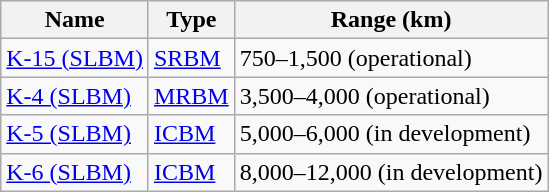<table class="wikitable">
<tr>
<th>Name</th>
<th>Type</th>
<th>Range (km)</th>
</tr>
<tr>
<td><a href='#'>K-15 (SLBM)</a></td>
<td><a href='#'>SRBM</a></td>
<td>750–1,500 (operational)</td>
</tr>
<tr>
<td><a href='#'>K-4 (SLBM)</a></td>
<td><a href='#'>MRBM</a></td>
<td>3,500–4,000 (operational)</td>
</tr>
<tr>
<td><a href='#'>K-5 (SLBM)</a></td>
<td><a href='#'>ICBM</a></td>
<td>5,000–6,000 (in development)</td>
</tr>
<tr>
<td><a href='#'>K-6 (SLBM)</a></td>
<td><a href='#'>ICBM</a></td>
<td>8,000–12,000 (in development)</td>
</tr>
</table>
